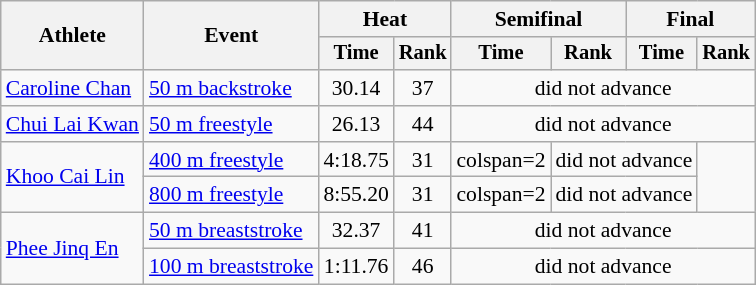<table class=wikitable style="font-size:90%">
<tr>
<th rowspan="2">Athlete</th>
<th rowspan="2">Event</th>
<th colspan="2">Heat</th>
<th colspan="2">Semifinal</th>
<th colspan="2">Final</th>
</tr>
<tr style="font-size:95%">
<th>Time</th>
<th>Rank</th>
<th>Time</th>
<th>Rank</th>
<th>Time</th>
<th>Rank</th>
</tr>
<tr align=center>
<td align=left><a href='#'>Caroline Chan</a></td>
<td align=left><a href='#'>50 m backstroke</a></td>
<td>30.14</td>
<td>37</td>
<td colspan=4>did not advance</td>
</tr>
<tr align=center>
<td align=left><a href='#'>Chui Lai Kwan</a></td>
<td align=left><a href='#'>50 m freestyle</a></td>
<td>26.13</td>
<td>44</td>
<td colspan=4>did not advance</td>
</tr>
<tr align=center>
<td align=left rowspan=2><a href='#'>Khoo Cai Lin</a></td>
<td align=left><a href='#'>400 m freestyle</a></td>
<td>4:18.75</td>
<td>31</td>
<td>colspan=2 </td>
<td colspan=2>did not advance</td>
</tr>
<tr align=center>
<td align=left><a href='#'>800 m freestyle</a></td>
<td>8:55.20</td>
<td>31</td>
<td>colspan=2 </td>
<td colspan=2>did not advance</td>
</tr>
<tr align=center>
<td align=left rowspan=2><a href='#'>Phee Jinq En</a></td>
<td align=left><a href='#'>50 m breaststroke</a></td>
<td>32.37</td>
<td>41</td>
<td colspan=4>did not advance</td>
</tr>
<tr align=center>
<td align=left><a href='#'>100 m breaststroke</a></td>
<td>1:11.76</td>
<td>46</td>
<td colspan=4>did not advance</td>
</tr>
</table>
